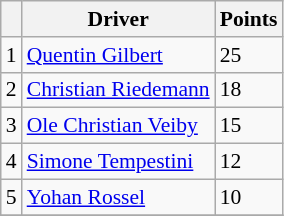<table class="wikitable" style="font-size: 90%;">
<tr>
<th></th>
<th>Driver</th>
<th>Points</th>
</tr>
<tr>
<td align="center">1</td>
<td> <a href='#'>Quentin Gilbert</a></td>
<td align="left">25</td>
</tr>
<tr>
<td align="center">2</td>
<td> <a href='#'>Christian Riedemann</a></td>
<td align="left">18</td>
</tr>
<tr>
<td align="center">3</td>
<td> <a href='#'>Ole Christian Veiby</a></td>
<td align="left">15</td>
</tr>
<tr>
<td align="center">4</td>
<td> <a href='#'>Simone Tempestini</a></td>
<td align="left">12</td>
</tr>
<tr>
<td align="center">5</td>
<td> <a href='#'>Yohan Rossel</a></td>
<td align="left">10</td>
</tr>
<tr>
</tr>
</table>
